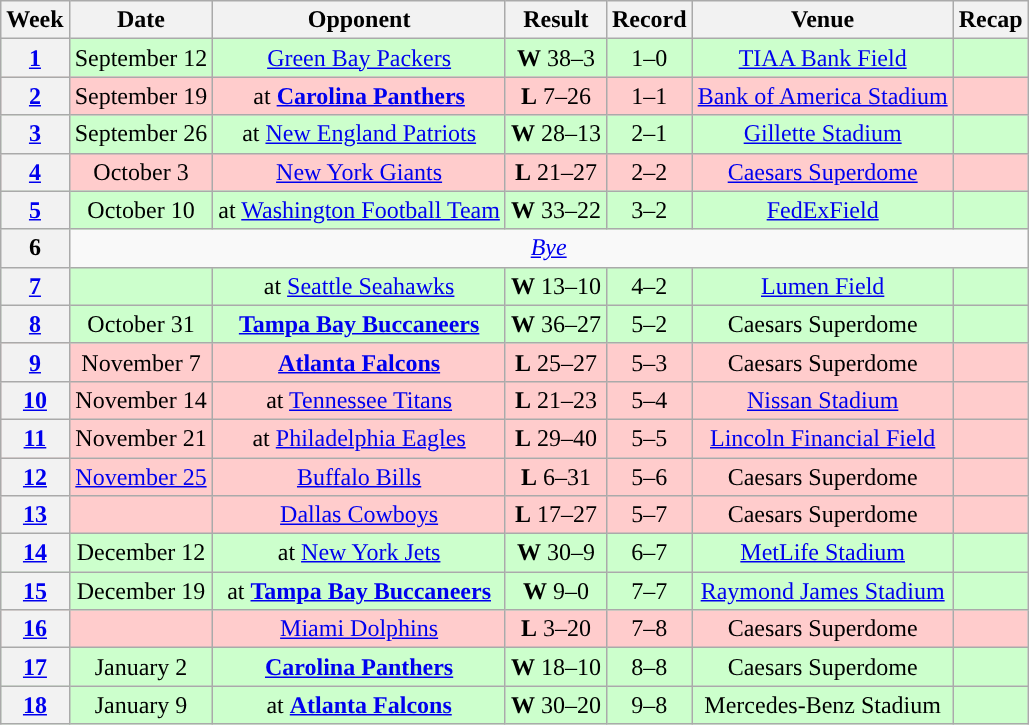<table class="wikitable" style="text-align:center">
<tr>
<th>Week</th>
<th>Date</th>
<th>Opponent</th>
<th>Result</th>
<th>Record</th>
<th>Venue</th>
<th>Recap</th>
</tr>
<tr style="background:#cfc">
<th><a href='#'>1</a></th>
<td>September 12</td>
<td><a href='#'>Green Bay Packers</a></td>
<td><strong>W</strong> 38–3</td>
<td>1–0</td>
<td><a href='#'>TIAA Bank Field</a></td>
<td></td>
</tr>
<tr style="background:#fcc">
<th><a href='#'>2</a></th>
<td>September 19</td>
<td>at <strong><a href='#'>Carolina Panthers</a></strong></td>
<td><strong>L</strong> 7–26</td>
<td>1–1</td>
<td><a href='#'>Bank of America Stadium</a></td>
<td></td>
</tr>
<tr style="background:#cfc">
<th><a href='#'>3</a></th>
<td>September 26</td>
<td>at <a href='#'>New England Patriots</a></td>
<td><strong>W</strong> 28–13</td>
<td>2–1</td>
<td><a href='#'>Gillette Stadium</a></td>
<td></td>
</tr>
<tr style="background:#fcc">
<th><a href='#'>4</a></th>
<td>October 3</td>
<td><a href='#'>New York Giants</a></td>
<td><strong>L</strong> 21–27 </td>
<td>2–2</td>
<td><a href='#'>Caesars Superdome</a></td>
<td></td>
</tr>
<tr style="background:#cfc">
<th><a href='#'>5</a></th>
<td>October 10</td>
<td>at <a href='#'>Washington Football Team</a></td>
<td><strong>W</strong> 33–22</td>
<td>3–2</td>
<td><a href='#'>FedExField</a></td>
<td></td>
</tr>
<tr>
<th>6</th>
<td colspan="6"><em><a href='#'>Bye</a></em></td>
</tr>
<tr style="background:#cfc">
<th><a href='#'>7</a></th>
<td></td>
<td>at <a href='#'>Seattle Seahawks</a></td>
<td><strong>W</strong> 13–10</td>
<td>4–2</td>
<td><a href='#'>Lumen Field</a></td>
<td></td>
</tr>
<tr style="background:#cfc">
<th><a href='#'>8</a></th>
<td>October 31</td>
<td><strong><a href='#'>Tampa Bay Buccaneers</a></strong></td>
<td><strong>W</strong> 36–27</td>
<td>5–2</td>
<td>Caesars Superdome</td>
<td></td>
</tr>
<tr style="background:#fcc">
<th><a href='#'>9</a></th>
<td>November 7</td>
<td><strong><a href='#'>Atlanta Falcons</a></strong></td>
<td><strong>L</strong> 25–27</td>
<td>5–3</td>
<td>Caesars Superdome</td>
<td></td>
</tr>
<tr style="background:#fcc">
<th><a href='#'>10</a></th>
<td>November 14</td>
<td>at <a href='#'>Tennessee Titans</a></td>
<td><strong>L</strong> 21–23</td>
<td>5–4</td>
<td><a href='#'>Nissan Stadium</a></td>
<td></td>
</tr>
<tr style="background:#fcc">
<th><a href='#'>11</a></th>
<td>November 21</td>
<td>at <a href='#'>Philadelphia Eagles</a></td>
<td><strong>L</strong> 29–40</td>
<td>5–5</td>
<td><a href='#'>Lincoln Financial Field</a></td>
<td></td>
</tr>
<tr style="background:#fcc">
<th><a href='#'>12</a></th>
<td><a href='#'>November 25</a></td>
<td><a href='#'>Buffalo Bills</a></td>
<td><strong>L</strong> 6–31</td>
<td>5–6</td>
<td>Caesars Superdome</td>
<td></td>
</tr>
<tr style="background:#fcc">
<th><a href='#'>13</a></th>
<td></td>
<td><a href='#'>Dallas Cowboys</a></td>
<td><strong>L</strong> 17–27</td>
<td>5–7</td>
<td>Caesars Superdome</td>
<td></td>
</tr>
<tr style="background:#cfc">
<th><a href='#'>14</a></th>
<td>December 12</td>
<td>at <a href='#'>New York Jets</a></td>
<td><strong>W</strong> 30–9</td>
<td>6–7</td>
<td><a href='#'>MetLife Stadium</a></td>
<td></td>
</tr>
<tr style="background:#cfc">
<th><a href='#'>15</a></th>
<td>December 19</td>
<td>at <strong><a href='#'>Tampa Bay Buccaneers</a></strong></td>
<td><strong>W</strong> 9–0</td>
<td>7–7</td>
<td><a href='#'>Raymond James Stadium</a></td>
<td></td>
</tr>
<tr style="background:#fcc">
<th><a href='#'>16</a></th>
<td></td>
<td><a href='#'>Miami Dolphins</a></td>
<td><strong>L</strong> 3–20</td>
<td>7–8</td>
<td>Caesars Superdome</td>
<td></td>
</tr>
<tr style="background:#cfc">
<th><a href='#'>17</a></th>
<td>January 2</td>
<td><strong><a href='#'>Carolina Panthers</a></strong></td>
<td><strong>W</strong> 18–10</td>
<td>8–8</td>
<td>Caesars Superdome</td>
<td></td>
</tr>
<tr style="background:#cfc">
<th><a href='#'>18</a></th>
<td>January 9</td>
<td>at <strong><a href='#'>Atlanta Falcons</a></strong></td>
<td><strong>W</strong> 30–20</td>
<td>9–8</td>
<td>Mercedes-Benz Stadium</td>
<td></td>
</tr>
</table>
